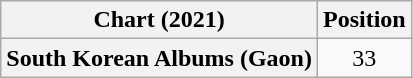<table class="wikitable plainrowheaders" style="text-align:center">
<tr>
<th scope="col">Chart (2021)</th>
<th scope="col">Position</th>
</tr>
<tr>
<th scope="row">South Korean Albums (Gaon)</th>
<td>33</td>
</tr>
</table>
